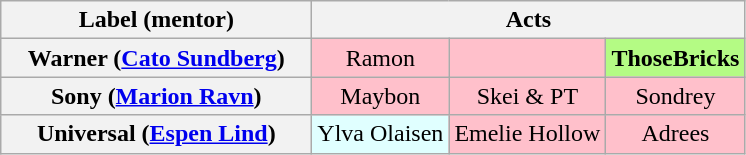<table class="wikitable" style="text-align:center">
<tr>
<th scope="col" style="width:200px;">Label (mentor)</th>
<th scope="col" colspan="4">Acts</th>
</tr>
<tr>
<th scope="row">Warner (<a href='#'>Cato Sundberg</a>)</th>
<td bgcolor="pink">Ramon</td>
<td bgcolor="pink"></td>
<td bgcolor="#B4FB84"><strong>ThoseBricks</strong></td>
</tr>
<tr>
<th scope="row">Sony (<a href='#'>Marion Ravn</a>)</th>
<td bgcolor="pink">Maybon</td>
<td bgcolor="pink">Skei & PT</td>
<td bgcolor="pink">Sondrey</td>
</tr>
<tr>
<th scope="row">Universal (<a href='#'>Espen Lind</a>)</th>
<td bgcolor="#E0FFFF">Ylva Olaisen</td>
<td bgcolor="pink">Emelie Hollow</td>
<td bgcolor="pink">Adrees</td>
</tr>
</table>
